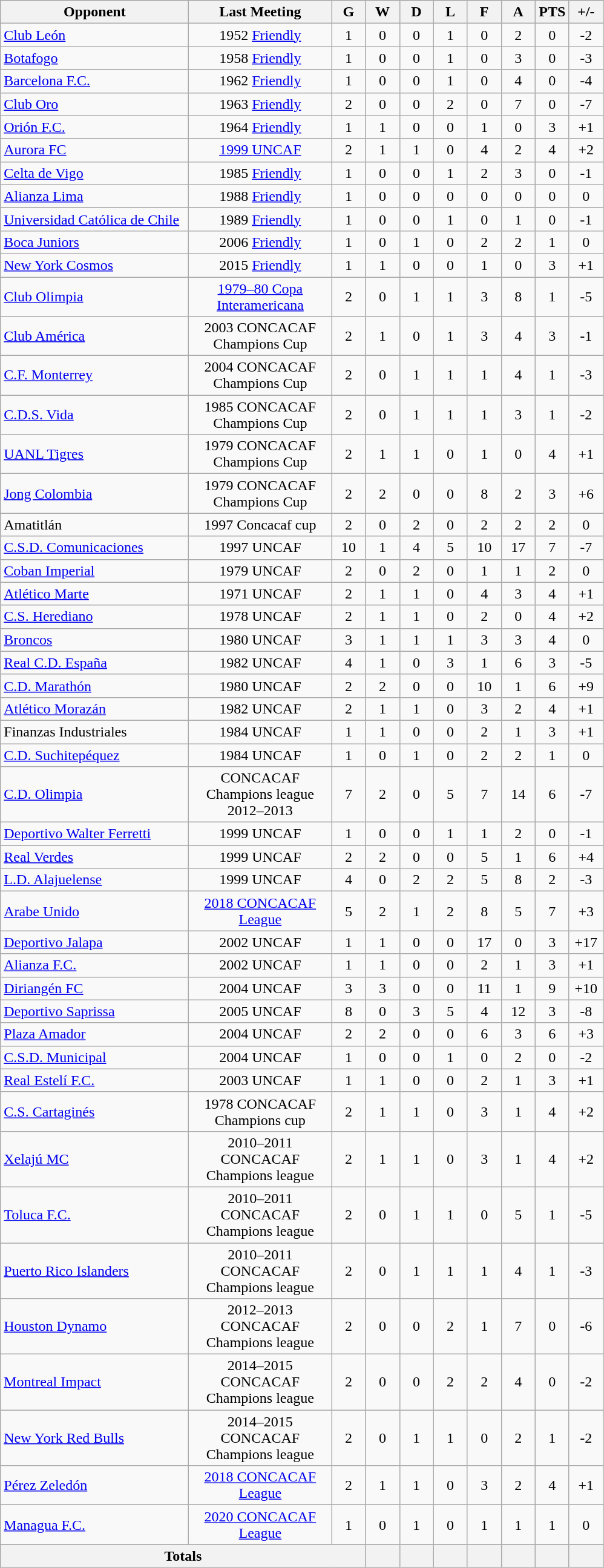<table class="wikitable">
<tr>
<th width="200">Opponent</th>
<th width="150">Last Meeting</th>
<th width="30">G</th>
<th width="30">W</th>
<th width="30">D</th>
<th width="30">L</th>
<th width="30">F</th>
<th width="30">A</th>
<th width="30">PTS</th>
<th width="30">+/-</th>
</tr>
<tr>
<td> <a href='#'>Club León</a></td>
<td align="center">1952 <a href='#'>Friendly</a></td>
<td align="center">1</td>
<td align="center">0</td>
<td align="center">0</td>
<td align="center">1</td>
<td align="center">0</td>
<td align="center">2</td>
<td align="center">0</td>
<td align="center">-2</td>
</tr>
<tr>
<td> <a href='#'>Botafogo</a></td>
<td align="center">1958 <a href='#'>Friendly</a></td>
<td align="center">1</td>
<td align="center">0</td>
<td align="center">0</td>
<td align="center">1</td>
<td align="center">0</td>
<td align="center">3</td>
<td align="center">0</td>
<td align="center">-3</td>
</tr>
<tr>
<td> <a href='#'>Barcelona F.C.</a></td>
<td align="center">1962 <a href='#'>Friendly</a></td>
<td align="center">1</td>
<td align="center">0</td>
<td align="center">0</td>
<td align="center">1</td>
<td align="center">0</td>
<td align="center">4</td>
<td align="center">0</td>
<td align="center">-4</td>
</tr>
<tr>
<td> <a href='#'>Club Oro</a></td>
<td align="center">1963 <a href='#'>Friendly</a></td>
<td align="center">2</td>
<td align="center">0</td>
<td align="center">0</td>
<td align="center">2</td>
<td align="center">0</td>
<td align="center">7</td>
<td align="center">0</td>
<td align="center">-7</td>
</tr>
<tr>
<td> <a href='#'>Orión F.C.</a></td>
<td align="center">1964 <a href='#'>Friendly</a></td>
<td align="center">1</td>
<td align="center">1</td>
<td align="center">0</td>
<td align="center">0</td>
<td align="center">1</td>
<td align="center">0</td>
<td align="center">3</td>
<td align="center">+1</td>
</tr>
<tr>
<td> <a href='#'>Aurora FC</a></td>
<td align="center"><a href='#'>1999 UNCAF</a></td>
<td align="center">2</td>
<td align="center">1</td>
<td align="center">1</td>
<td align="center">0</td>
<td align="center">4</td>
<td align="center">2</td>
<td align="center">4</td>
<td align="center">+2</td>
</tr>
<tr>
<td> <a href='#'>Celta de Vigo</a></td>
<td align="center">1985 <a href='#'>Friendly</a></td>
<td align="center">1</td>
<td align="center">0</td>
<td align="center">0</td>
<td align="center">1</td>
<td align="center">2</td>
<td align="center">3</td>
<td align="center">0</td>
<td align="center">-1</td>
</tr>
<tr>
<td> <a href='#'>Alianza Lima</a></td>
<td align="center">1988 <a href='#'>Friendly</a></td>
<td align="center">1</td>
<td align="center">0</td>
<td align="center">0</td>
<td align="center">0</td>
<td align="center">0</td>
<td align="center">0</td>
<td align="center">0</td>
<td align="center">0</td>
</tr>
<tr>
<td> <a href='#'>Universidad Católica de Chile</a></td>
<td align="center">1989 <a href='#'>Friendly</a></td>
<td align="center">1</td>
<td align="center">0</td>
<td align="center">0</td>
<td align="center">1</td>
<td align="center">0</td>
<td align="center">1</td>
<td align="center">0</td>
<td align="center">-1</td>
</tr>
<tr>
<td> <a href='#'>Boca Juniors</a></td>
<td align="center">2006 <a href='#'>Friendly</a></td>
<td align="center">1</td>
<td align="center">0</td>
<td align="center">1</td>
<td align="center">0</td>
<td align="center">2</td>
<td align="center">2</td>
<td align="center">1</td>
<td align="center">0</td>
</tr>
<tr>
<td> <a href='#'>New York Cosmos</a></td>
<td align="center">2015 <a href='#'>Friendly</a></td>
<td align="center">1</td>
<td align="center">1</td>
<td align="center">0</td>
<td align="center">0</td>
<td align="center">1</td>
<td align="center">0</td>
<td align="center">3</td>
<td align="center">+1</td>
</tr>
<tr>
<td> <a href='#'>Club Olimpia</a></td>
<td align="center"><a href='#'>1979–80 Copa Interamericana</a></td>
<td align="center">2</td>
<td align="center">0</td>
<td align="center">1</td>
<td align="center">1</td>
<td align="center">3</td>
<td align="center">8</td>
<td align="center">1</td>
<td align="center">-5</td>
</tr>
<tr>
<td> <a href='#'>Club América</a></td>
<td align="center">2003 CONCACAF Champions Cup</td>
<td align="center">2</td>
<td align="center">1</td>
<td align="center">0</td>
<td align="center">1</td>
<td align="center">3</td>
<td align="center">4</td>
<td align="center">3</td>
<td align="center">-1</td>
</tr>
<tr>
<td> <a href='#'>C.F. Monterrey</a></td>
<td align="center">2004 CONCACAF Champions Cup</td>
<td align="center">2</td>
<td align="center">0</td>
<td align="center">1</td>
<td align="center">1</td>
<td align="center">1</td>
<td align="center">4</td>
<td align="center">1</td>
<td align="center">-3</td>
</tr>
<tr>
<td> <a href='#'>C.D.S. Vida</a></td>
<td align="center">1985 CONCACAF Champions Cup</td>
<td align="center">2</td>
<td align="center">0</td>
<td align="center">1</td>
<td align="center">1</td>
<td align="center">1</td>
<td align="center">3</td>
<td align="center">1</td>
<td align="center">-2</td>
</tr>
<tr>
<td> <a href='#'>UANL Tigres</a></td>
<td align="center">1979 CONCACAF Champions Cup</td>
<td align="center">2</td>
<td align="center">1</td>
<td align="center">1</td>
<td align="center">0</td>
<td align="center">1</td>
<td align="center">0</td>
<td align="center">4</td>
<td align="center">+1</td>
</tr>
<tr>
<td> <a href='#'>Jong Colombia</a></td>
<td align="center">1979 CONCACAF Champions Cup</td>
<td align="center">2</td>
<td align="center">2</td>
<td align="center">0</td>
<td align="center">0</td>
<td align="center">8</td>
<td align="center">2</td>
<td align="center">3</td>
<td align="center">+6</td>
</tr>
<tr>
<td> Amatitlán</td>
<td align="center">1997  Concacaf cup</td>
<td align="center">2</td>
<td align="center">0</td>
<td align="center">2</td>
<td align="center">0</td>
<td align="center">2</td>
<td align="center">2</td>
<td align="center">2</td>
<td align="center">0</td>
</tr>
<tr>
<td> <a href='#'>C.S.D. Comunicaciones</a></td>
<td align="center">1997 UNCAF</td>
<td align="center">10</td>
<td align="center">1</td>
<td align="center">4</td>
<td align="center">5</td>
<td align="center">10</td>
<td align="center">17</td>
<td align="center">7</td>
<td align="center">-7</td>
</tr>
<tr>
<td> <a href='#'>Coban Imperial</a></td>
<td align="center">1979 UNCAF</td>
<td align="center">2</td>
<td align="center">0</td>
<td align="center">2</td>
<td align="center">0</td>
<td align="center">1</td>
<td align="center">1</td>
<td align="center">2</td>
<td align="center">0</td>
</tr>
<tr>
<td> <a href='#'>Atlético Marte</a></td>
<td align="center">1971 UNCAF</td>
<td align="center">2</td>
<td align="center">1</td>
<td align="center">1</td>
<td align="center">0</td>
<td align="center">4</td>
<td align="center">3</td>
<td align="center">4</td>
<td align="center">+1</td>
</tr>
<tr>
<td> <a href='#'>C.S. Herediano</a></td>
<td align="center">1978 UNCAF</td>
<td align="center">2</td>
<td align="center">1</td>
<td align="center">1</td>
<td align="center">0</td>
<td align="center">2</td>
<td align="center">0</td>
<td align="center">4</td>
<td align="center">+2</td>
</tr>
<tr>
<td> <a href='#'>Broncos</a></td>
<td align="center">1980 UNCAF</td>
<td align="center">3</td>
<td align="center">1</td>
<td align="center">1</td>
<td align="center">1</td>
<td align="center">3</td>
<td align="center">3</td>
<td align="center">4</td>
<td align="center">0</td>
</tr>
<tr>
<td> <a href='#'>Real C.D. España</a></td>
<td align="center">1982 UNCAF</td>
<td align="center">4</td>
<td align="center">1</td>
<td align="center">0</td>
<td align="center">3</td>
<td align="center">1</td>
<td align="center">6</td>
<td align="center">3</td>
<td align="center">-5</td>
</tr>
<tr>
<td> <a href='#'>C.D. Marathón</a></td>
<td align="center">1980 UNCAF</td>
<td align="center">2</td>
<td align="center">2</td>
<td align="center">0</td>
<td align="center">0</td>
<td align="center">10</td>
<td align="center">1</td>
<td align="center">6</td>
<td align="center">+9</td>
</tr>
<tr>
<td> <a href='#'>Atlético Morazán</a></td>
<td align="center">1982 UNCAF</td>
<td align="center">2</td>
<td align="center">1</td>
<td align="center">1</td>
<td align="center">0</td>
<td align="center">3</td>
<td align="center">2</td>
<td align="center">4</td>
<td align="center">+1</td>
</tr>
<tr>
<td> Finanzas Industriales</td>
<td align="center">1984 UNCAF</td>
<td align="center">1</td>
<td align="center">1</td>
<td align="center">0</td>
<td align="center">0</td>
<td align="center">2</td>
<td align="center">1</td>
<td align="center">3</td>
<td align="center">+1</td>
</tr>
<tr>
<td> <a href='#'>C.D. Suchitepéquez</a></td>
<td align="center">1984 UNCAF</td>
<td align="center">1</td>
<td align="center">0</td>
<td align="center">1</td>
<td align="center">0</td>
<td align="center">2</td>
<td align="center">2</td>
<td align="center">1</td>
<td align="center">0</td>
</tr>
<tr>
<td> <a href='#'>C.D. Olimpia</a></td>
<td align="center">CONCACAF Champions league 2012–2013</td>
<td align="center">7</td>
<td align="center">2</td>
<td align="center">0</td>
<td align="center">5</td>
<td align="center">7</td>
<td align="center">14</td>
<td align="center">6</td>
<td align="center">-7</td>
</tr>
<tr>
<td> <a href='#'>Deportivo Walter Ferretti</a></td>
<td align="center">1999 UNCAF</td>
<td align="center">1</td>
<td align="center">0</td>
<td align="center">0</td>
<td align="center">1</td>
<td align="center">1</td>
<td align="center">2</td>
<td align="center">0</td>
<td align="center">-1</td>
</tr>
<tr>
<td> <a href='#'>Real Verdes</a></td>
<td align="center">1999 UNCAF</td>
<td align="center">2</td>
<td align="center">2</td>
<td align="center">0</td>
<td align="center">0</td>
<td align="center">5</td>
<td align="center">1</td>
<td align="center">6</td>
<td align="center">+4</td>
</tr>
<tr>
<td> <a href='#'>L.D. Alajuelense</a></td>
<td align="center">1999 UNCAF</td>
<td align="center">4</td>
<td align="center">0</td>
<td align="center">2</td>
<td align="center">2</td>
<td align="center">5</td>
<td align="center">8</td>
<td align="center">2</td>
<td align="center">-3</td>
</tr>
<tr>
<td> <a href='#'>Arabe Unido</a></td>
<td align="center"><a href='#'>2018 CONCACAF League</a></td>
<td align="center">5</td>
<td align="center">2</td>
<td align="center">1</td>
<td align="center">2</td>
<td align="center">8</td>
<td align="center">5</td>
<td align="center">7</td>
<td align="center">+3</td>
</tr>
<tr>
<td> <a href='#'>Deportivo Jalapa</a></td>
<td align="center">2002 UNCAF</td>
<td align="center">1</td>
<td align="center">1</td>
<td align="center">0</td>
<td align="center">0</td>
<td align="center">17</td>
<td align="center">0</td>
<td align="center">3</td>
<td align="center">+17</td>
</tr>
<tr>
<td> <a href='#'>Alianza F.C.</a></td>
<td align="center">2002 UNCAF</td>
<td align="center">1</td>
<td align="center">1</td>
<td align="center">0</td>
<td align="center">0</td>
<td align="center">2</td>
<td align="center">1</td>
<td align="center">3</td>
<td align="center">+1</td>
</tr>
<tr>
<td> <a href='#'>Diriangén FC</a></td>
<td align="center">2004 UNCAF</td>
<td align="center">3</td>
<td align="center">3</td>
<td align="center">0</td>
<td align="center">0</td>
<td align="center">11</td>
<td align="center">1</td>
<td align="center">9</td>
<td align="center">+10</td>
</tr>
<tr>
<td> <a href='#'>Deportivo Saprissa</a></td>
<td align="center">2005 UNCAF</td>
<td align="center">8</td>
<td align="center">0</td>
<td align="center">3</td>
<td align="center">5</td>
<td align="center">4</td>
<td align="center">12</td>
<td align="center">3</td>
<td align="center">-8</td>
</tr>
<tr>
<td> <a href='#'>Plaza Amador</a></td>
<td align="center">2004 UNCAF</td>
<td align="center">2</td>
<td align="center">2</td>
<td align="center">0</td>
<td align="center">0</td>
<td align="center">6</td>
<td align="center">3</td>
<td align="center">6</td>
<td align="center">+3</td>
</tr>
<tr>
<td> <a href='#'>C.S.D. Municipal</a></td>
<td align="center">2004 UNCAF</td>
<td align="center">1</td>
<td align="center">0</td>
<td align="center">0</td>
<td align="center">1</td>
<td align="center">0</td>
<td align="center">2</td>
<td align="center">0</td>
<td align="center">-2</td>
</tr>
<tr>
<td> <a href='#'>Real Estelí F.C.</a></td>
<td align="center">2003 UNCAF</td>
<td align="center">1</td>
<td align="center">1</td>
<td align="center">0</td>
<td align="center">0</td>
<td align="center">2</td>
<td align="center">1</td>
<td align="center">3</td>
<td align="center">+1</td>
</tr>
<tr>
<td> <a href='#'>C.S. Cartaginés</a></td>
<td align="center">1978 CONCACAF Champions cup</td>
<td align="center">2</td>
<td align="center">1</td>
<td align="center">1</td>
<td align="center">0</td>
<td align="center">3</td>
<td align="center">1</td>
<td align="center">4</td>
<td align="center">+2</td>
</tr>
<tr>
<td> <a href='#'>Xelajú MC</a></td>
<td align="center">2010–2011 CONCACAF Champions league</td>
<td align="center">2</td>
<td align="center">1</td>
<td align="center">1</td>
<td align="center">0</td>
<td align="center">3</td>
<td align="center">1</td>
<td align="center">4</td>
<td align="center">+2</td>
</tr>
<tr>
<td> <a href='#'>Toluca F.C.</a></td>
<td align="center">2010–2011 CONCACAF Champions league</td>
<td align="center">2</td>
<td align="center">0</td>
<td align="center">1</td>
<td align="center">1</td>
<td align="center">0</td>
<td align="center">5</td>
<td align="center">1</td>
<td align="center">-5</td>
</tr>
<tr>
<td> <a href='#'>Puerto Rico Islanders</a></td>
<td align="center">2010–2011 CONCACAF Champions league</td>
<td align="center">2</td>
<td align="center">0</td>
<td align="center">1</td>
<td align="center">1</td>
<td align="center">1</td>
<td align="center">4</td>
<td align="center">1</td>
<td align="center">-3</td>
</tr>
<tr>
<td> <a href='#'>Houston Dynamo</a></td>
<td align="center">2012–2013 CONCACAF Champions league</td>
<td align="center">2</td>
<td align="center">0</td>
<td align="center">0</td>
<td align="center">2</td>
<td align="center">1</td>
<td align="center">7</td>
<td align="center">0</td>
<td align="center">-6</td>
</tr>
<tr>
<td> <a href='#'>Montreal Impact</a></td>
<td align="center">2014–2015 CONCACAF Champions league</td>
<td align="center">2</td>
<td align="center">0</td>
<td align="center">0</td>
<td align="center">2</td>
<td align="center">2</td>
<td align="center">4</td>
<td align="center">0</td>
<td align="center">-2</td>
</tr>
<tr>
<td> <a href='#'>New York Red Bulls</a></td>
<td align="center">2014–2015 CONCACAF Champions league</td>
<td align="center">2</td>
<td align="center">0</td>
<td align="center">1</td>
<td align="center">1</td>
<td align="center">0</td>
<td align="center">2</td>
<td align="center">1</td>
<td align="center">-2</td>
</tr>
<tr>
<td> <a href='#'>Pérez Zeledón</a></td>
<td align="center"><a href='#'>2018 CONCACAF League</a></td>
<td align="center">2</td>
<td align="center">1</td>
<td align="center">1</td>
<td align="center">0</td>
<td align="center">3</td>
<td align="center">2</td>
<td align="center">4</td>
<td align="center">+1</td>
</tr>
<tr>
<td> <a href='#'>Managua F.C.</a></td>
<td align="center"><a href='#'>2020 CONCACAF League</a></td>
<td align="center">1</td>
<td align="center">0</td>
<td align="center">1</td>
<td align="center">0</td>
<td align="center">1</td>
<td align="center">1</td>
<td align="center">1</td>
<td align="center">0</td>
</tr>
<tr>
<th colspan="3">Totals</th>
<th></th>
<th></th>
<th></th>
<th></th>
<th></th>
<th></th>
<th></th>
</tr>
</table>
